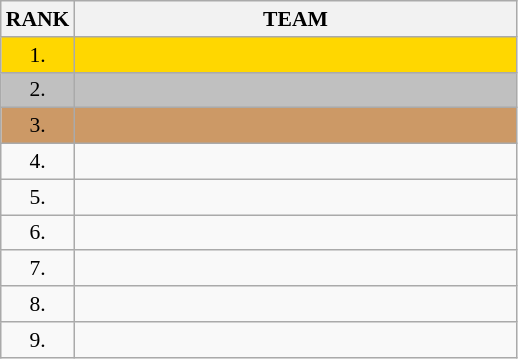<table class="wikitable" style="border-collapse: collapse; font-size: 90%;">
<tr>
<th>RANK</th>
<th align="center" style="width: 20em">TEAM</th>
</tr>
<tr bgcolor=gold>
<td align="center">1.</td>
<td></td>
</tr>
<tr bgcolor=silver>
<td align="center">2.</td>
<td></td>
</tr>
<tr bgcolor=#cc9966>
<td align="center">3.</td>
<td></td>
</tr>
<tr>
<td align="center">4.</td>
<td></td>
</tr>
<tr>
<td align="center">5.</td>
<td></td>
</tr>
<tr>
<td align="center">6.</td>
<td></td>
</tr>
<tr>
<td align="center">7.</td>
<td></td>
</tr>
<tr>
<td align="center">8.</td>
<td></td>
</tr>
<tr>
<td align="center">9.</td>
<td></td>
</tr>
</table>
